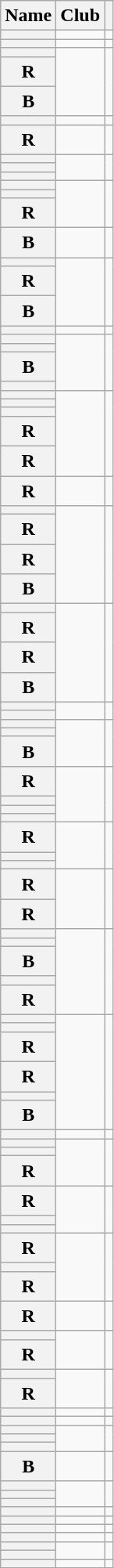<table class="wikitable sortable plainrowheaders" style="text-align:center;">
<tr>
<th scope="col">Name</th>
<th scope="col">Club</th>
<th class="unsortable"></th>
</tr>
<tr>
<th scope="row"></th>
<td></td>
<td></td>
</tr>
<tr>
<th scope="row"></th>
<td></td>
<td></td>
</tr>
<tr>
<th scope="row"></th>
<td rowspan=3></td>
<td rowspan=3></td>
</tr>
<tr>
<th scope="row"> <span><strong>R</strong></span></th>
</tr>
<tr>
<th scope="row"> <span><strong>B</strong></span></th>
</tr>
<tr>
<th scope="row"></th>
<td></td>
<td></td>
</tr>
<tr>
<th scope="row"> <span><strong>R</strong></span></th>
<td></td>
<td></td>
</tr>
<tr>
<th scope="row"></th>
<td rowspan=3></td>
<td rowspan=3></td>
</tr>
<tr>
<th scope="row"></th>
</tr>
<tr>
<th scope="row"> </th>
</tr>
<tr>
<th scope="row"></th>
<td rowspan=3></td>
<td rowspan=3></td>
</tr>
<tr>
<th scope="row"></th>
</tr>
<tr>
<th scope="row"> <span><strong>R</strong></span></th>
</tr>
<tr>
<th scope="row"> <span><strong>B</strong></span></th>
<td></td>
<td></td>
</tr>
<tr>
<th scope="row"></th>
<td rowspan=3></td>
<td rowspan=3></td>
</tr>
<tr>
<th scope="row"> <span><strong>R</strong></span></th>
</tr>
<tr>
<th scope="row"> <span><strong>B</strong></span></th>
</tr>
<tr>
<th scope="row"></th>
<td></td>
<td></td>
</tr>
<tr>
<th scope="row"></th>
<td rowspan=4></td>
<td rowspan=4></td>
</tr>
<tr>
<th scope="row"></th>
</tr>
<tr>
<th scope="row"> <span><strong>B</strong></span></th>
</tr>
<tr>
<th scope="row"></th>
</tr>
<tr>
<th scope="row"></th>
<td rowspan=5></td>
<td rowspan=5></td>
</tr>
<tr>
<th scope="row"></th>
</tr>
<tr>
<th scope="row"></th>
</tr>
<tr>
<th scope="row"> <span><strong>R</strong></span></th>
</tr>
<tr>
<th scope="row"> <span><strong>R</strong></span></th>
</tr>
<tr>
<th scope="row"> <span><strong>R</strong></span></th>
<td></td>
<td></td>
</tr>
<tr>
<th scope="row"></th>
<td rowspan=4></td>
<td rowspan=4></td>
</tr>
<tr>
<th scope="row"> <span><strong>R</strong></span></th>
</tr>
<tr>
<th scope="row"> <span><strong>R</strong></span></th>
</tr>
<tr>
<th scope="row"> <span><strong>B</strong></span></th>
</tr>
<tr>
<th scope="row"></th>
<td rowspan=4></td>
<td rowspan=4></td>
</tr>
<tr>
<th scope="row"> <span><strong>R</strong></span></th>
</tr>
<tr>
<th scope="row"> <span><strong>R</strong></span></th>
</tr>
<tr>
<th scope="row"> <span><strong>B</strong></span></th>
</tr>
<tr>
<th scope="row"></th>
<td rowspan=2></td>
<td rowspan=2></td>
</tr>
<tr>
<th scope="row"></th>
</tr>
<tr>
<th scope="row"></th>
<td rowspan=3></td>
<td rowspan=3></td>
</tr>
<tr>
<th scope="row"></th>
</tr>
<tr>
<th scope="row"> <span><strong>B</strong></span></th>
</tr>
<tr>
<th scope="row"> <span><strong>R</strong></span></th>
<td rowspan=4></td>
<td rowspan=4></td>
</tr>
<tr>
<th scope="row"></th>
</tr>
<tr>
<th scope="row"></th>
</tr>
<tr>
<th scope="row"></th>
</tr>
<tr>
<th scope="row"> <span><strong>R</strong></span></th>
<td rowspan=3></td>
<td rowspan=3></td>
</tr>
<tr>
<th scope="row"></th>
</tr>
<tr>
<th scope="row"></th>
</tr>
<tr>
<th scope="row"> <span><strong>R</strong></span></th>
<td rowspan=2></td>
<td rowspan=2></td>
</tr>
<tr>
<th scope="row"> <span><strong>R</strong></span></th>
</tr>
<tr>
<th scope="row"></th>
<td rowspan=5></td>
<td rowspan=5></td>
</tr>
<tr>
<th scope="row"></th>
</tr>
<tr>
<th scope="row"> <span><strong>B</strong></span></th>
</tr>
<tr>
<th scope="row"></th>
</tr>
<tr>
<th scope="row"> <span><strong>R</strong></span></th>
</tr>
<tr>
<th scope="row"></th>
<td rowspan=6></td>
<td rowspan=6></td>
</tr>
<tr>
<th scope="row"></th>
</tr>
<tr>
<th scope="row"> <span><strong>R</strong></span></th>
</tr>
<tr>
<th scope="row"> <span><strong>R</strong></span></th>
</tr>
<tr>
<th scope="row"></th>
</tr>
<tr>
<th scope="row"> <span><strong>B</strong></span></th>
</tr>
<tr>
<th scope="row"></th>
<td></td>
<td></td>
</tr>
<tr>
<th scope="row"></th>
<td rowspan=3></td>
<td rowspan=3></td>
</tr>
<tr>
<th scope="row"></th>
</tr>
<tr>
<th scope="row"> <span><strong>R</strong></span></th>
</tr>
<tr>
<th scope="row"> <span><strong>R</strong></span></th>
<td rowspan=3></td>
<td rowspan=3></td>
</tr>
<tr>
<th scope="row"></th>
</tr>
<tr>
<th scope="row"></th>
</tr>
<tr>
<th scope="row"> <span><strong>R</strong></span></th>
<td rowspan=3></td>
<td rowspan=3></td>
</tr>
<tr>
<th scope="row"></th>
</tr>
<tr>
<th scope="row"> <span><strong>R</strong></span></th>
</tr>
<tr>
<th scope="row"> <span><strong>R</strong></span></th>
<td></td>
<td></td>
</tr>
<tr>
<th scope="row"></th>
<td rowspan=2></td>
<td rowspan=2></td>
</tr>
<tr>
<th scope="row"> <span><strong>R</strong></span></th>
</tr>
<tr>
<th scope="row"></th>
<td rowspan=2></td>
<td rowspan=2></td>
</tr>
<tr>
<th scope="row"> <span><strong>R</strong></span></th>
</tr>
<tr>
<th scope="row"></th>
<td></td>
<td></td>
</tr>
<tr>
<th scope="row"></th>
<td></td>
<td></td>
</tr>
<tr>
<th scope="row"></th>
<td rowspan=3></td>
<td rowspan=3></td>
</tr>
<tr>
<th scope="row"></th>
</tr>
<tr>
<th scope="row"></th>
</tr>
<tr>
<th scope="row"> <span><strong>B</strong></span></th>
<td></td>
<td></td>
</tr>
<tr>
<th scope="row"></th>
<td rowspan=3></td>
<td rowspan=3></td>
</tr>
<tr>
<th scope="row"></th>
</tr>
<tr>
<th scope="row"></th>
</tr>
<tr>
<th scope="row"></th>
<td></td>
<td></td>
</tr>
<tr>
<th scope="row"></th>
<td></td>
<td></td>
</tr>
<tr>
<th scope="row"></th>
<td></td>
<td></td>
</tr>
<tr>
<th scope="row"></th>
<td></td>
<td></td>
</tr>
<tr>
<th scope="row"></th>
<td rowspan=2></td>
<td rowspan=2></td>
</tr>
<tr>
<th scope="row"></th>
</tr>
<tr>
<th scope="row"></th>
<td></td>
<td></td>
</tr>
</table>
